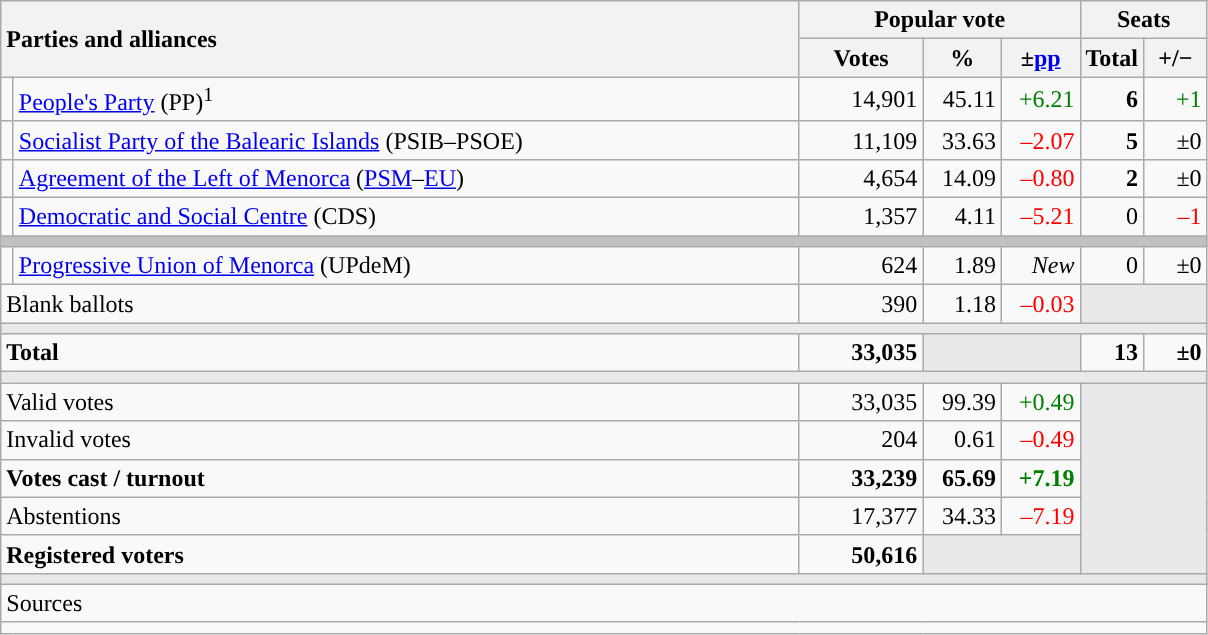<table class="wikitable" style="text-align:right;">
<tr>
<th style="text-align:left;" rowspan="2" colspan="2" width="525">Parties and alliances</th>
<th colspan="3">Popular vote</th>
<th colspan="2">Seats</th>
</tr>
<tr>
<th width="75">Votes</th>
<th width="45">%</th>
<th width="45">±<a href='#'>pp</a></th>
<th width="35">Total</th>
<th width="35">+/−</th>
</tr>
<tr>
<td width="1" style="color:inherit;background:"></td>
<td align="left"><a href='#'>People's Party</a> (PP)<sup>1</sup></td>
<td>14,901</td>
<td>45.11</td>
<td style="color:green;">+6.21</td>
<td><strong>6</strong></td>
<td style="color:green;">+1</td>
</tr>
<tr>
<td style="color:inherit;background:"></td>
<td align="left"><a href='#'>Socialist Party of the Balearic Islands</a> (PSIB–PSOE)</td>
<td>11,109</td>
<td>33.63</td>
<td style="color:red;">–2.07</td>
<td><strong>5</strong></td>
<td>±0</td>
</tr>
<tr>
<td style="color:inherit;background:"></td>
<td align="left"><a href='#'>Agreement of the Left of Menorca</a> (<a href='#'>PSM</a>–<a href='#'>EU</a>)</td>
<td>4,654</td>
<td>14.09</td>
<td style="color:red;">–0.80</td>
<td><strong>2</strong></td>
<td>±0</td>
</tr>
<tr>
<td style="color:inherit;background:"></td>
<td align="left"><a href='#'>Democratic and Social Centre</a> (CDS)</td>
<td>1,357</td>
<td>4.11</td>
<td style="color:red;">–5.21</td>
<td>0</td>
<td style="color:red;">–1</td>
</tr>
<tr>
<td colspan="7" bgcolor="#C0C0C0"></td>
</tr>
<tr>
<td style="color:inherit;background:"></td>
<td align="left"><a href='#'>Progressive Union of Menorca</a> (UPdeM)</td>
<td>624</td>
<td>1.89</td>
<td><em>New</em></td>
<td>0</td>
<td>±0</td>
</tr>
<tr>
<td align="left" colspan="2">Blank ballots</td>
<td>390</td>
<td>1.18</td>
<td style="color:red;">–0.03</td>
<td bgcolor="#E9E9E9" colspan="2"></td>
</tr>
<tr>
<td colspan="7" bgcolor="#E9E9E9"></td>
</tr>
<tr style="font-weight:bold;">
<td align="left" colspan="2">Total</td>
<td>33,035</td>
<td bgcolor="#E9E9E9" colspan="2"></td>
<td>13</td>
<td>±0</td>
</tr>
<tr>
<td colspan="7" bgcolor="#E9E9E9"></td>
</tr>
<tr>
<td align="left" colspan="2">Valid votes</td>
<td>33,035</td>
<td>99.39</td>
<td style="color:green;">+0.49</td>
<td bgcolor="#E9E9E9" colspan="2" rowspan="5"></td>
</tr>
<tr>
<td align="left" colspan="2">Invalid votes</td>
<td>204</td>
<td>0.61</td>
<td style="color:red;">–0.49</td>
</tr>
<tr style="font-weight:bold;">
<td align="left" colspan="2">Votes cast / turnout</td>
<td>33,239</td>
<td>65.69</td>
<td style="color:green;">+7.19</td>
</tr>
<tr>
<td align="left" colspan="2">Abstentions</td>
<td>17,377</td>
<td>34.33</td>
<td style="color:red;">–7.19</td>
</tr>
<tr style="font-weight:bold;">
<td align="left" colspan="2">Registered voters</td>
<td>50,616</td>
<td bgcolor="#E9E9E9" colspan="2"></td>
</tr>
<tr>
<td colspan="7" bgcolor="#E9E9E9"></td>
</tr>
<tr>
<td align="left" colspan="7">Sources</td>
</tr>
<tr>
<td colspan="7" style="text-align:left; max-width:790px;"></td>
</tr>
</table>
